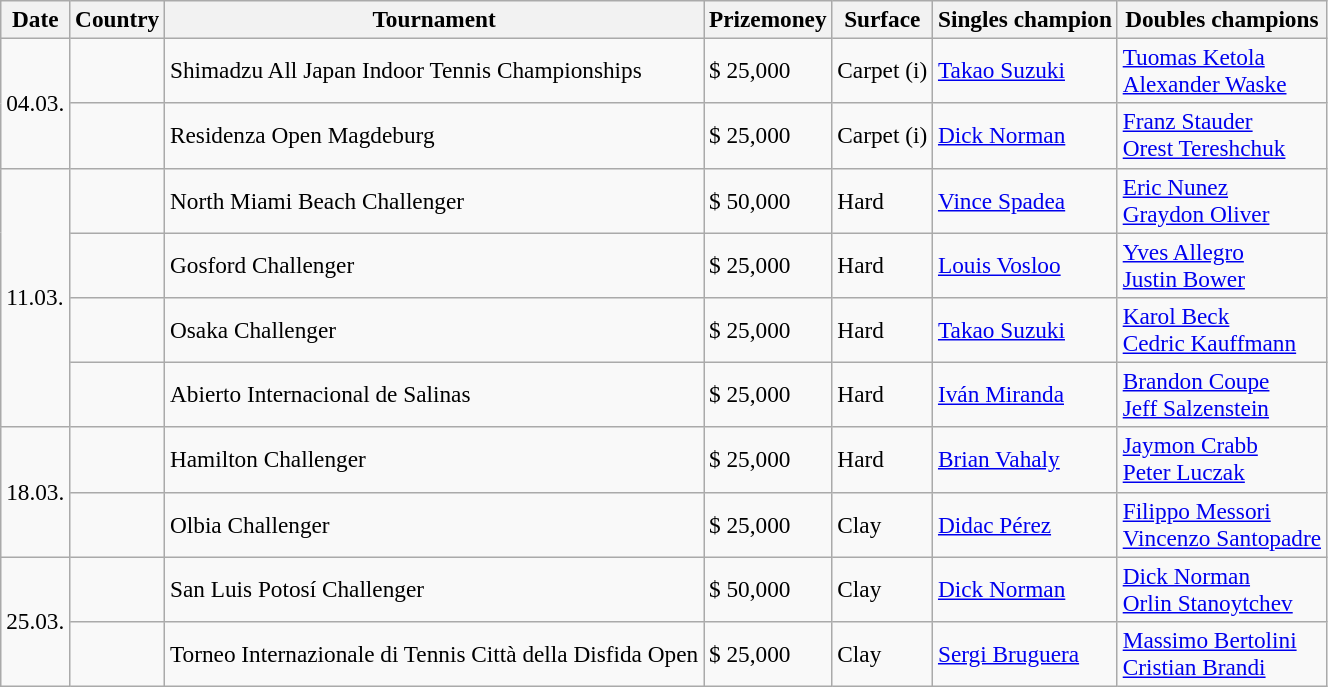<table class="sortable wikitable" style=font-size:97%>
<tr>
<th>Date</th>
<th>Country</th>
<th>Tournament</th>
<th>Prizemoney</th>
<th>Surface</th>
<th>Singles champion</th>
<th>Doubles champions</th>
</tr>
<tr>
<td rowspan="2">04.03.</td>
<td></td>
<td>Shimadzu All Japan Indoor Tennis Championships</td>
<td>$ 25,000</td>
<td>Carpet (i)</td>
<td> <a href='#'>Takao Suzuki</a></td>
<td> <a href='#'>Tuomas Ketola</a><br> <a href='#'>Alexander Waske</a></td>
</tr>
<tr>
<td></td>
<td>Residenza Open Magdeburg</td>
<td>$ 25,000</td>
<td>Carpet (i)</td>
<td> <a href='#'>Dick Norman</a></td>
<td> <a href='#'>Franz Stauder</a><br> <a href='#'>Orest Tereshchuk</a></td>
</tr>
<tr>
<td rowspan="4">11.03.</td>
<td></td>
<td>North Miami Beach Challenger</td>
<td>$ 50,000</td>
<td>Hard</td>
<td> <a href='#'>Vince Spadea</a></td>
<td> <a href='#'>Eric Nunez</a><br> <a href='#'>Graydon Oliver</a></td>
</tr>
<tr>
<td></td>
<td>Gosford Challenger</td>
<td>$ 25,000</td>
<td>Hard</td>
<td> <a href='#'>Louis Vosloo</a></td>
<td> <a href='#'>Yves Allegro</a><br> <a href='#'>Justin Bower</a></td>
</tr>
<tr>
<td></td>
<td>Osaka Challenger</td>
<td>$ 25,000</td>
<td>Hard</td>
<td> <a href='#'>Takao Suzuki</a></td>
<td> <a href='#'>Karol Beck</a><br> <a href='#'>Cedric Kauffmann</a></td>
</tr>
<tr>
<td></td>
<td>Abierto Internacional de Salinas</td>
<td>$ 25,000</td>
<td>Hard</td>
<td> <a href='#'>Iván Miranda</a></td>
<td> <a href='#'>Brandon Coupe</a><br> <a href='#'>Jeff Salzenstein</a></td>
</tr>
<tr>
<td rowspan="2">18.03.</td>
<td></td>
<td>Hamilton Challenger</td>
<td>$ 25,000</td>
<td>Hard</td>
<td> <a href='#'>Brian Vahaly</a></td>
<td> <a href='#'>Jaymon Crabb</a><br> <a href='#'>Peter Luczak</a></td>
</tr>
<tr>
<td></td>
<td>Olbia Challenger</td>
<td>$ 25,000</td>
<td>Clay</td>
<td> <a href='#'>Didac Pérez</a></td>
<td> <a href='#'>Filippo Messori</a><br> <a href='#'>Vincenzo Santopadre</a></td>
</tr>
<tr>
<td rowspan="2">25.03.</td>
<td></td>
<td>San Luis Potosí Challenger</td>
<td>$ 50,000</td>
<td>Clay</td>
<td> <a href='#'>Dick Norman</a></td>
<td> <a href='#'>Dick Norman</a><br> <a href='#'>Orlin Stanoytchev</a></td>
</tr>
<tr>
<td></td>
<td>Torneo Internazionale di Tennis Città della Disfida Open</td>
<td>$ 25,000</td>
<td>Clay</td>
<td> <a href='#'>Sergi Bruguera</a></td>
<td> <a href='#'>Massimo Bertolini</a><br> <a href='#'>Cristian Brandi</a></td>
</tr>
</table>
